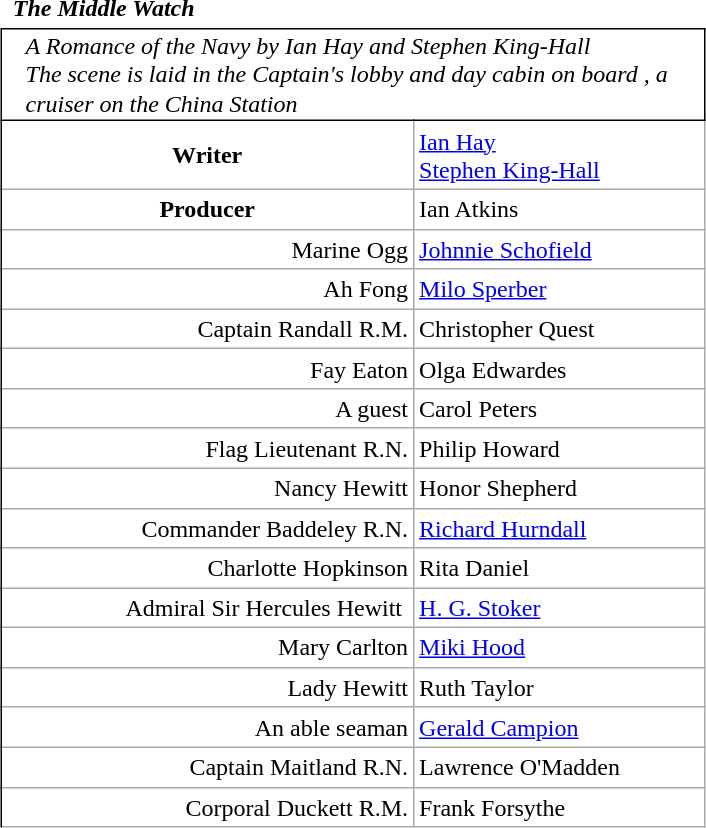<table class="wikitable mw-collapsible mw-collapsed" style="vertical-align:top;margin:auto 2em;line-height:1.2;max-width:33em;background-color:inherit;border:none;">
<tr>
<td class=unsortable style="border:hidden;line-height:1.67;margin-left:-1em;text-align:center;padding-left:0.5em;min-width:1.0em;"></td>
<td class=unsortable style="border-style:none;padding-left:0.5em;text-align:left;min-width:16.5em;font-weight:700;font-style:italic;">The Middle Watch</td>
<td class=unsortable style="border:none;text-align:right;font-weight:normal; font-size:95%; min-width:8.5em;padding-right:0.2em;"></td>
<td class=unsortable style="border:none;min-width:3.5em;padding-left:0;"></td>
<td class=unsortable style="border:hidden;min-width:3.5em;font-size:95%;"></td>
</tr>
<tr>
<td rowspan=100 style="border:none thin;border-right-style :solid;"></td>
<td colspan=3 style="text-align:left;padding:0.1em 1em;font-style:italic;border: solid thin;">A Romance of the Navy by Ian Hay and Stephen King-Hall<br> The scene is laid in the Captain's lobby and day cabin on board , a cruiser on the China Station</td>
</tr>
<tr>
<td style="text-align:center;font-weight:bold;">Writer</td>
<td colspan=2><a href='#'>Ian Hay</a><br><a href='#'>Stephen King-Hall</a></td>
</tr>
<tr>
<td style="text-align:center;font-weight:bold;">Producer</td>
<td colspan=2>Ian Atkins</td>
</tr>
<tr>
<td style="text-align:right;">Marine Ogg</td>
<td colspan=2><a href='#'>Johnnie Schofield</a></td>
</tr>
<tr>
<td style="text-align:right;">Ah Fong</td>
<td colspan=2><a href='#'>Milo Sperber</a></td>
</tr>
<tr>
<td style="text-align:right;">Captain Randall R.M.</td>
<td colspan=2>Christopher Quest</td>
</tr>
<tr>
<td style="text-align:right;">Fay Eaton</td>
<td colspan=2>Olga Edwardes</td>
</tr>
<tr>
<td style="text-align:right;">A guest</td>
<td colspan=2>Carol Peters</td>
</tr>
<tr>
<td style="text-align:right;">Flag Lieutenant R.N.</td>
<td colspan=2>Philip Howard</td>
</tr>
<tr>
<td style="text-align:right;">Nancy Hewitt</td>
<td colspan=2>Honor Shepherd</td>
</tr>
<tr>
<td style="text-align:right;">Commander Baddeley R.N.</td>
<td colspan=2><a href='#'>Richard Hurndall</a></td>
</tr>
<tr>
<td style="text-align:right;">Charlotte Hopkinson</td>
<td colspan=2>Rita Daniel</td>
</tr>
<tr>
<td style="text-align:right;">Admiral Sir Hercules Hewitt </td>
<td colspan=2><a href='#'>H. G. Stoker</a></td>
</tr>
<tr>
<td style="text-align:right;">Mary Carlton</td>
<td colspan=2><a href='#'>Miki Hood</a></td>
</tr>
<tr>
<td style="text-align:right;">Lady Hewitt</td>
<td colspan=2>Ruth Taylor</td>
</tr>
<tr>
<td style="text-align:right;">An able seaman</td>
<td colspan=2><a href='#'>Gerald Campion</a></td>
</tr>
<tr>
<td style="text-align:right;">Captain Maitland R.N.</td>
<td colspan=2>Lawrence O'Madden</td>
</tr>
<tr>
<td style="text-align:right;">Corporal Duckett R.M.</td>
<td colspan=2>Frank Forsythe</td>
</tr>
</table>
